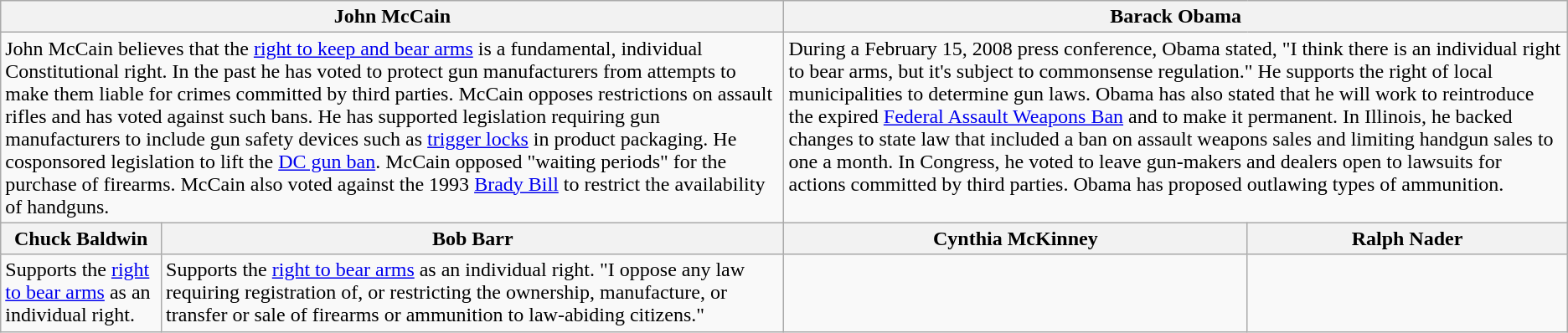<table class="wikitable">
<tr>
<th colspan="2">John McCain</th>
<th colspan="2">Barack Obama</th>
</tr>
<tr valign="top">
<td colspan="2" width="50%">John McCain believes that the <a href='#'>right to keep and bear arms</a> is a fundamental, individual Constitutional right.  In the past he has voted to protect gun manufacturers from attempts to make them liable for crimes committed by third parties. McCain opposes restrictions on assault rifles and has voted against such bans. He has supported legislation requiring gun manufacturers to include gun safety devices such as <a href='#'>trigger locks</a> in product packaging. He cosponsored legislation to lift the <a href='#'>DC gun ban</a>. McCain opposed "waiting periods" for the purchase of firearms. McCain also voted against the 1993 <a href='#'>Brady Bill</a> to restrict the availability of handguns.</td>
<td colspan="2" width="50%">During a February 15, 2008 press conference, Obama stated, "I think there is an individual right to bear arms, but it's subject to commonsense regulation."  He supports the right of local municipalities to determine gun laws.  Obama has also stated that he will work to reintroduce the expired <a href='#'>Federal Assault Weapons Ban</a> and to make it permanent.  In Illinois, he backed changes to state law that included a ban on assault weapons sales and limiting handgun sales to one a month.  In Congress, he voted to leave gun-makers and dealers open to lawsuits for actions committed by third parties.  Obama has proposed outlawing types of ammunition.</td>
</tr>
<tr>
<th>Chuck Baldwin</th>
<th>Bob Barr</th>
<th>Cynthia McKinney</th>
<th>Ralph Nader</th>
</tr>
<tr valign="top">
<td>Supports the <a href='#'>right to bear arms</a> as an individual right.</td>
<td>Supports the <a href='#'>right to bear arms</a> as an individual right. "I oppose any law requiring registration of, or restricting the ownership, manufacture, or transfer or sale of firearms or ammunition to law-abiding citizens."</td>
<td></td>
<td></td>
</tr>
</table>
